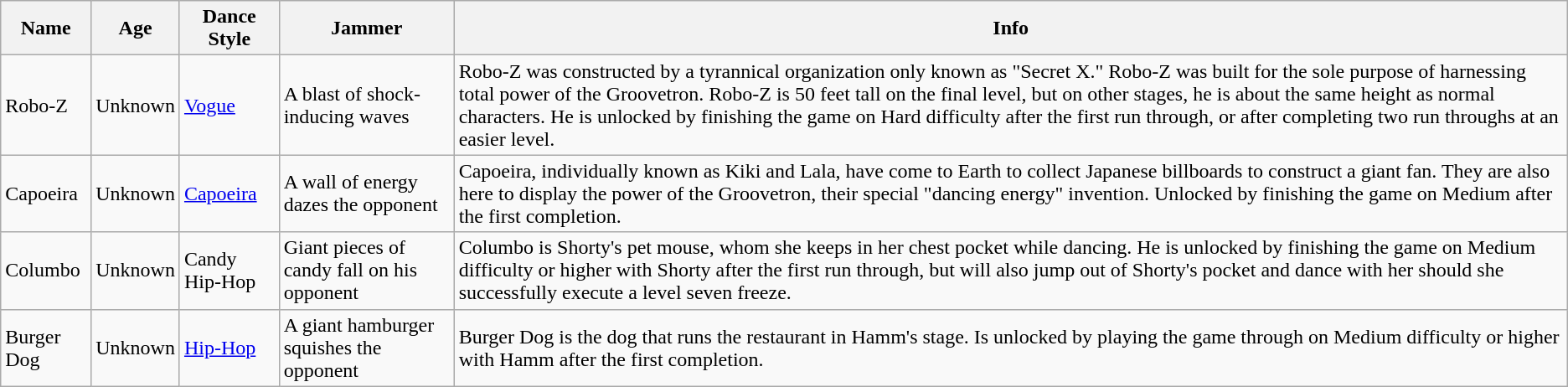<table class="wikitable">
<tr>
<th>Name</th>
<th>Age</th>
<th>Dance Style</th>
<th>Jammer</th>
<th>Info</th>
</tr>
<tr>
<td>Robo-Z</td>
<td>Unknown</td>
<td><a href='#'>Vogue</a></td>
<td>A blast of shock-inducing waves</td>
<td>Robo-Z was constructed by a tyrannical organization only known as "Secret X." Robo-Z was built for the sole purpose of harnessing total power of the Groovetron. Robo-Z is 50 feet tall on the final level, but on other stages, he is about the same height as normal characters. He is unlocked by finishing the game on Hard difficulty after the first run through, or after completing two run throughs at an easier level.</td>
</tr>
<tr>
<td>Capoeira</td>
<td>Unknown</td>
<td><a href='#'>Capoeira</a></td>
<td>A wall of energy dazes the opponent</td>
<td>Capoeira, individually known as Kiki and Lala, have come to Earth to collect Japanese billboards to construct a giant fan. They are also here to display the power of the Groovetron, their special "dancing energy" invention. Unlocked by finishing the game on Medium after the first completion.</td>
</tr>
<tr>
<td>Columbo</td>
<td>Unknown</td>
<td>Candy Hip-Hop</td>
<td>Giant pieces of candy fall on his opponent</td>
<td>Columbo is Shorty's pet mouse, whom she keeps in her chest pocket while dancing. He is unlocked by finishing the game on Medium difficulty or higher with Shorty after the first run through, but will also jump out of Shorty's pocket and dance with her should she successfully execute a level seven freeze.</td>
</tr>
<tr>
<td>Burger Dog</td>
<td>Unknown</td>
<td><a href='#'>Hip-Hop</a></td>
<td>A giant hamburger squishes the opponent</td>
<td>Burger Dog is the dog that runs the restaurant in Hamm's stage. Is unlocked by playing the game through on Medium difficulty or higher with Hamm after the first completion.</td>
</tr>
</table>
